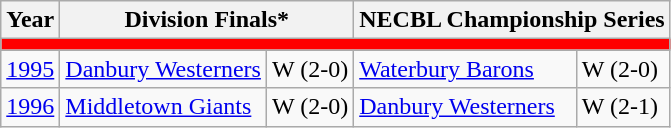<table class="wikitable">
<tr>
<th>Year</th>
<th colspan=2>Division Finals*</th>
<th colspan=2>NECBL Championship Series</th>
</tr>
<tr>
<th style="background-color:red" colspan="7"><span></span></th>
</tr>
<tr>
<td><a href='#'>1995</a></td>
<td><a href='#'>Danbury Westerners</a></td>
<td>W (2-0)</td>
<td><a href='#'>Waterbury Barons</a></td>
<td>W (2-0)</td>
</tr>
<tr>
<td><a href='#'>1996</a></td>
<td><a href='#'>Middletown Giants</a></td>
<td>W (2-0)</td>
<td><a href='#'>Danbury Westerners</a></td>
<td>W (2-1)</td>
</tr>
</table>
